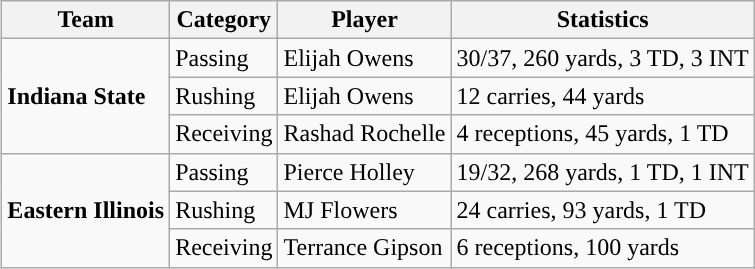<table class="wikitable" style="float: right;">
<tr>
<th>Team</th>
<th>Category</th>
<th>Player</th>
<th>Statistics</th>
</tr>
<tr>
<td rowspan=3><strong>Indiana State</strong></td>
<td>Passing</td>
<td>Elijah Owens</td>
<td>30/37, 260 yards, 3 TD, 3 INT</td>
</tr>
<tr>
<td>Rushing</td>
<td>Elijah Owens</td>
<td>12 carries, 44 yards</td>
</tr>
<tr>
<td>Receiving</td>
<td>Rashad Rochelle</td>
<td>4 receptions, 45 yards, 1 TD</td>
</tr>
<tr>
<td rowspan=3><strong>Eastern Illinois</strong></td>
<td>Passing</td>
<td>Pierce Holley</td>
<td>19/32, 268 yards, 1 TD, 1 INT</td>
</tr>
<tr>
<td>Rushing</td>
<td>MJ Flowers</td>
<td>24 carries, 93 yards, 1 TD</td>
</tr>
<tr>
<td>Receiving</td>
<td>Terrance Gipson</td>
<td>6 receptions, 100 yards</td>
</tr>
</table>
